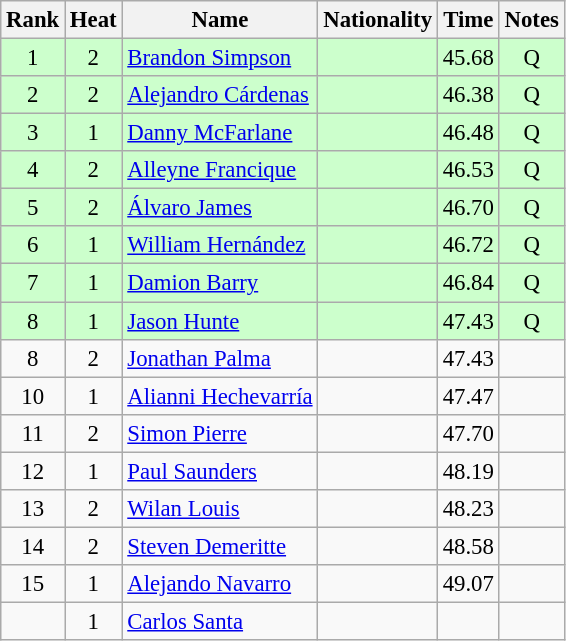<table class="wikitable sortable" style="text-align:center;font-size:95%">
<tr>
<th>Rank</th>
<th>Heat</th>
<th>Name</th>
<th>Nationality</th>
<th>Time</th>
<th>Notes</th>
</tr>
<tr bgcolor=ccffcc>
<td>1</td>
<td>2</td>
<td align=left><a href='#'>Brandon Simpson</a></td>
<td align=left></td>
<td>45.68</td>
<td>Q</td>
</tr>
<tr bgcolor=ccffcc>
<td>2</td>
<td>2</td>
<td align=left><a href='#'>Alejandro Cárdenas</a></td>
<td align=left></td>
<td>46.38</td>
<td>Q</td>
</tr>
<tr bgcolor=ccffcc>
<td>3</td>
<td>1</td>
<td align=left><a href='#'>Danny McFarlane</a></td>
<td align=left></td>
<td>46.48</td>
<td>Q</td>
</tr>
<tr bgcolor=ccffcc>
<td>4</td>
<td>2</td>
<td align=left><a href='#'>Alleyne Francique</a></td>
<td align=left></td>
<td>46.53</td>
<td>Q</td>
</tr>
<tr bgcolor=ccffcc>
<td>5</td>
<td>2</td>
<td align=left><a href='#'>Álvaro James</a></td>
<td align=left></td>
<td>46.70</td>
<td>Q</td>
</tr>
<tr bgcolor=ccffcc>
<td>6</td>
<td>1</td>
<td align=left><a href='#'>William Hernández</a></td>
<td align=left></td>
<td>46.72</td>
<td>Q</td>
</tr>
<tr bgcolor=ccffcc>
<td>7</td>
<td>1</td>
<td align=left><a href='#'>Damion Barry</a></td>
<td align=left></td>
<td>46.84</td>
<td>Q</td>
</tr>
<tr bgcolor=ccffcc>
<td>8</td>
<td>1</td>
<td align=left><a href='#'>Jason Hunte</a></td>
<td align=left></td>
<td>47.43</td>
<td>Q</td>
</tr>
<tr>
<td>8</td>
<td>2</td>
<td align=left><a href='#'>Jonathan Palma</a></td>
<td align=left></td>
<td>47.43</td>
<td></td>
</tr>
<tr>
<td>10</td>
<td>1</td>
<td align=left><a href='#'>Alianni Hechevarría</a></td>
<td align=left></td>
<td>47.47</td>
<td></td>
</tr>
<tr>
<td>11</td>
<td>2</td>
<td align=left><a href='#'>Simon Pierre</a></td>
<td align=left></td>
<td>47.70</td>
<td></td>
</tr>
<tr>
<td>12</td>
<td>1</td>
<td align=left><a href='#'>Paul Saunders</a></td>
<td align=left></td>
<td>48.19</td>
<td></td>
</tr>
<tr>
<td>13</td>
<td>2</td>
<td align=left><a href='#'>Wilan Louis</a></td>
<td align=left></td>
<td>48.23</td>
<td></td>
</tr>
<tr>
<td>14</td>
<td>2</td>
<td align=left><a href='#'>Steven Demeritte</a></td>
<td align=left></td>
<td>48.58</td>
<td></td>
</tr>
<tr>
<td>15</td>
<td>1</td>
<td align=left><a href='#'>Alejando Navarro</a></td>
<td align=left></td>
<td>49.07</td>
<td></td>
</tr>
<tr>
<td></td>
<td>1</td>
<td align=left><a href='#'>Carlos Santa</a></td>
<td align=left></td>
<td></td>
<td></td>
</tr>
</table>
